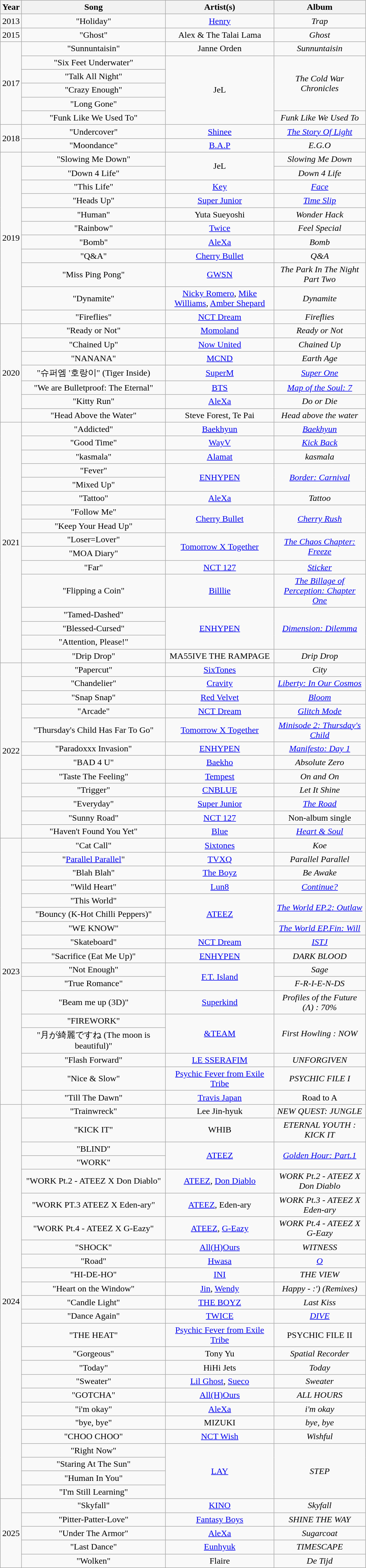<table class="wikitable sortable" style="text-align: center;">
<tr>
<th rowspan="1">Year</th>
<th rowspan="1" style="width:16em;">Song</th>
<th rowspan="1" style="width:12em;">Artist(s)</th>
<th rowspan="1" style="width:10em;">Album</th>
</tr>
<tr>
<td>2013</td>
<td>"Holiday"</td>
<td><a href='#'>Henry</a></td>
<td><em>Trap</em></td>
</tr>
<tr>
<td>2015</td>
<td>"Ghost"</td>
<td>Alex & The Talai Lama</td>
<td><em>Ghost</em></td>
</tr>
<tr>
<td rowspan="6">2017</td>
<td>"Sunnuntaisin"</td>
<td>Janne Orden</td>
<td><em>Sunnuntaisin</em></td>
</tr>
<tr>
<td>"Six Feet Underwater"</td>
<td rowspan="5">JeL</td>
<td rowspan="4"><em>The Cold War Chronicles</em></td>
</tr>
<tr>
<td>"Talk All Night"</td>
</tr>
<tr>
<td>"Crazy Enough"</td>
</tr>
<tr>
<td>"Long Gone"</td>
</tr>
<tr>
<td>"Funk Like We Used To"</td>
<td><em>Funk Like We Used To</em></td>
</tr>
<tr>
<td rowspan="2">2018</td>
<td>"Undercover"</td>
<td><a href='#'>Shinee</a></td>
<td><em><a href='#'>The Story Of Light</a></em></td>
</tr>
<tr>
<td>"Moondance"</td>
<td><a href='#'>B.A.P</a></td>
<td><em>E.G.O</em></td>
</tr>
<tr>
<td rowspan="11">2019</td>
<td>"Slowing Me Down"</td>
<td rowspan="2">JeL</td>
<td><em>Slowing Me Down</em></td>
</tr>
<tr>
<td>"Down 4 Life"</td>
<td><em>Down 4 Life</em></td>
</tr>
<tr>
<td>"This Life"</td>
<td><a href='#'>Key</a></td>
<td><em><a href='#'>Face</a></em></td>
</tr>
<tr>
<td>"Heads Up"</td>
<td><a href='#'>Super Junior</a></td>
<td><em><a href='#'>Time Slip</a></em></td>
</tr>
<tr>
<td>"Human"</td>
<td>Yuta Sueyoshi</td>
<td><em>Wonder Hack</em></td>
</tr>
<tr>
<td>"Rainbow"</td>
<td><a href='#'>Twice</a></td>
<td><em>Feel Special</em></td>
</tr>
<tr>
<td>"Bomb"</td>
<td><a href='#'>AleXa</a></td>
<td><em>Bomb</em></td>
</tr>
<tr>
<td>"Q&A"</td>
<td><a href='#'>Cherry Bullet</a></td>
<td><em>Q&A</em></td>
</tr>
<tr>
<td>"Miss Ping Pong"</td>
<td><a href='#'>GWSN</a></td>
<td><em>The Park In The Night Part Two</em></td>
</tr>
<tr>
<td>"Dynamite"</td>
<td><a href='#'>Nicky Romero</a>, <a href='#'>Mike Williams</a>, <a href='#'>Amber Shepard</a></td>
<td><em>Dynamite</em></td>
</tr>
<tr>
<td>"Fireflies"</td>
<td><a href='#'>NCT Dream</a></td>
<td><em>Fireflies</em></td>
</tr>
<tr>
<td rowspan="7">2020</td>
<td>"Ready or Not"</td>
<td><a href='#'>Momoland</a></td>
<td><em>Ready or Not</em></td>
</tr>
<tr>
<td>"Chained Up"</td>
<td><a href='#'>Now United</a></td>
<td><em>Chained Up</em></td>
</tr>
<tr>
<td>"NANANA"</td>
<td><a href='#'>MCND</a></td>
<td><em>Earth Age</em></td>
</tr>
<tr>
<td>"슈퍼엠 '호랑이" (Tiger Inside)</td>
<td><a href='#'>SuperM</a></td>
<td><em><a href='#'>Super One</a></em></td>
</tr>
<tr>
<td>"We are Bulletproof: The Eternal"</td>
<td><a href='#'>BTS</a></td>
<td><em><a href='#'>Map of the Soul: 7</a></em></td>
</tr>
<tr>
<td>"Kitty Run"</td>
<td><a href='#'>AleXa</a></td>
<td><em>Do or Die</em></td>
</tr>
<tr>
<td>"Head Above the Water"</td>
<td>Steve Forest, Te Pai</td>
<td><em>Head above the water</em></td>
</tr>
<tr>
<td rowspan="16">2021</td>
<td>"Addicted"</td>
<td><a href='#'>Baekhyun</a></td>
<td><em><a href='#'>Baekhyun</a></em></td>
</tr>
<tr>
<td>"Good Time"</td>
<td><a href='#'>WayV</a></td>
<td><em><a href='#'>Kick Back</a></em></td>
</tr>
<tr>
<td>"kasmala"</td>
<td><a href='#'>Alamat</a></td>
<td><em>kasmala</em></td>
</tr>
<tr>
<td>"Fever"</td>
<td rowspan="2"><a href='#'>ENHYPEN</a></td>
<td rowspan="2"><em><a href='#'>Border: Carnival</a></em></td>
</tr>
<tr>
<td>"Mixed Up"</td>
</tr>
<tr>
<td>"Tattoo"</td>
<td><a href='#'>AleXa</a></td>
<td><em>Tattoo</em></td>
</tr>
<tr>
<td>"Follow Me"</td>
<td rowspan="2"><a href='#'>Cherry Bullet</a></td>
<td rowspan="2"><em><a href='#'>Cherry Rush</a></em></td>
</tr>
<tr>
<td>"Keep Your Head Up"</td>
</tr>
<tr>
<td>"Loser=Lover"</td>
<td rowspan="2"><a href='#'>Tomorrow X Together</a></td>
<td rowspan="2"><em><a href='#'>The Chaos Chapter: Freeze</a></em></td>
</tr>
<tr>
<td>"MOA Diary"</td>
</tr>
<tr>
<td>"Far"</td>
<td><a href='#'>NCT 127</a></td>
<td><em><a href='#'>Sticker</a></em></td>
</tr>
<tr>
<td>"Flipping a Coin"</td>
<td><a href='#'>Billlie</a></td>
<td><em><a href='#'>The Billage of Perception: Chapter One</a></em></td>
</tr>
<tr>
<td>"Tamed-Dashed"</td>
<td rowspan="3"><a href='#'>ENHYPEN</a></td>
<td rowspan="3"><em><a href='#'>Dimension: Dilemma</a></em></td>
</tr>
<tr>
<td>"Blessed-Cursed"</td>
</tr>
<tr>
<td>"Attention, Please!"</td>
</tr>
<tr>
<td>"Drip Drop"</td>
<td>MA55IVE THE RAMPAGE</td>
<td><em>Drip Drop</em></td>
</tr>
<tr>
<td rowspan="12">2022</td>
<td>"Papercut"</td>
<td><a href='#'>SixTones</a></td>
<td><em>City</em></td>
</tr>
<tr>
<td>"Chandelier"</td>
<td><a href='#'>Cravity</a></td>
<td><em><a href='#'>Liberty: In Our Cosmos</a></em></td>
</tr>
<tr>
<td>"Snap Snap"</td>
<td><a href='#'>Red Velvet</a></td>
<td><em><a href='#'>Bloom</a></em></td>
</tr>
<tr>
<td>"Arcade"</td>
<td><a href='#'>NCT Dream</a></td>
<td><em><a href='#'>Glitch Mode</a></em></td>
</tr>
<tr>
<td>"Thursday's Child Has Far To Go"</td>
<td><a href='#'>Tomorrow X Together</a></td>
<td><em><a href='#'>Minisode 2: Thursday's Child</a></em></td>
</tr>
<tr>
<td>"Paradoxxx Invasion"</td>
<td><a href='#'>ENHYPEN</a></td>
<td><em><a href='#'>Manifesto: Day 1</a></em></td>
</tr>
<tr>
<td>"BAD 4 U"</td>
<td><a href='#'>Baekho</a></td>
<td><em>Absolute Zero</em></td>
</tr>
<tr>
<td>"Taste The Feeling"</td>
<td><a href='#'>Tempest</a></td>
<td><em>On and On</em></td>
</tr>
<tr>
<td>"Trigger"</td>
<td><a href='#'>CNBLUE</a></td>
<td><em>Let It Shine</em></td>
</tr>
<tr>
<td>"Everyday"</td>
<td><a href='#'>Super Junior</a></td>
<td><em><a href='#'>The Road</a></em></td>
</tr>
<tr>
<td>"Sunny Road"</td>
<td><a href='#'>NCT 127</a></td>
<td>Non-album single</td>
</tr>
<tr>
<td>"Haven't Found You Yet"</td>
<td><a href='#'>Blue</a></td>
<td><em><a href='#'>Heart & Soul</a></em></td>
</tr>
<tr>
<td rowspan="17">2023</td>
<td>"Cat Call"</td>
<td><a href='#'>Sixtones</a></td>
<td><em>Koe</em></td>
</tr>
<tr>
<td>"<a href='#'>Parallel Parallel</a>"</td>
<td><a href='#'>TVXQ</a></td>
<td><em>Parallel Parallel</em></td>
</tr>
<tr>
<td>"Blah Blah"</td>
<td><a href='#'>The Boyz</a></td>
<td><em>Be Awake</em></td>
</tr>
<tr>
<td>"Wild Heart"</td>
<td><a href='#'>Lun8</a></td>
<td><em><a href='#'>Continue?</a></em></td>
</tr>
<tr>
<td>"This World"</td>
<td rowspan="3"><a href='#'>ATEEZ</a></td>
<td rowspan="2"><em><a href='#'>The World EP.2: Outlaw</a></em></td>
</tr>
<tr>
<td>"Bouncy (K-Hot Chilli Peppers)"</td>
</tr>
<tr>
<td>"WE KNOW"</td>
<td><em><a href='#'>The World EP.Fin: Will</a></em></td>
</tr>
<tr>
<td>"Skateboard"</td>
<td><a href='#'>NCT Dream</a></td>
<td><em><a href='#'>ISTJ</a></em></td>
</tr>
<tr>
<td>"Sacrifice (Eat Me Up)"</td>
<td><a href='#'>ENHYPEN</a></td>
<td><em>DARK BLOOD</em></td>
</tr>
<tr>
<td>"Not Enough"</td>
<td rowspan="2"><a href='#'>F.T. Island</a></td>
<td><em>Sage</em></td>
</tr>
<tr>
<td>"True Romance"</td>
<td><em>F-R-I-E-N-DS</em></td>
</tr>
<tr>
<td>"Beam me up (3D)"</td>
<td><a href='#'>Superkind</a></td>
<td><em>Profiles of the Future (Λ) : 70%</em></td>
</tr>
<tr>
<td>"FIREWORK"</td>
<td rowspan="2"><a href='#'>&TEAM</a></td>
<td rowspan="2"><em>First Howling : NOW</em></td>
</tr>
<tr>
<td>"月が綺麗ですね (The moon is beautiful)"</td>
</tr>
<tr>
<td>"Flash Forward"</td>
<td><a href='#'>LE SSERAFIM</a></td>
<td><em>UNFORGIVEN</em></td>
</tr>
<tr>
<td>"Nice & Slow"</td>
<td><a href='#'>Psychic Fever from Exile Tribe</a></td>
<td><em>PSYCHIC FILE I</em></td>
</tr>
<tr>
<td>"Till The Dawn"</td>
<td><a href='#'>Travis Japan</a></td>
<td>Road to A</td>
</tr>
<tr>
<td rowspan="25">2024</td>
<td>"Trainwreck"</td>
<td>Lee Jin-hyuk</td>
<td><em>NEW QUEST: JUNGLE</em></td>
</tr>
<tr>
<td>"KICK IT"</td>
<td>WHIB</td>
<td><em>ETERNAL YOUTH : KICK IT</em></td>
</tr>
<tr>
<td>"BLIND"</td>
<td rowspan="2"><a href='#'>ATEEZ</a></td>
<td rowspan="2"><em><a href='#'>Golden Hour: Part.1</a></em></td>
</tr>
<tr>
<td>"WORK"</td>
</tr>
<tr>
<td>"WORK Pt.2 - ATEEZ X Don Diablo"</td>
<td><a href='#'>ATEEZ</a>, <a href='#'>Don Diablo</a></td>
<td><em>WORK Pt.2 - ATEEZ X Don Diablo</em></td>
</tr>
<tr>
<td>"WORK PT.3 ATEEZ X Eden-ary"</td>
<td><a href='#'>ATEEZ</a>, Eden-ary</td>
<td><em>WORK Pt.3 - ATEEZ X Eden-ary</em></td>
</tr>
<tr>
<td>"WORK Pt.4 - ATEEZ X G-Eazy"</td>
<td><a href='#'>ATEEZ</a>, <a href='#'>G-Eazy</a></td>
<td><em>WORK Pt.4 - ATEEZ X G-Eazy</em></td>
</tr>
<tr>
<td>"SHOCK"</td>
<td><a href='#'>All(H)Ours</a></td>
<td><em>WITNESS</em></td>
</tr>
<tr>
<td>"Road"</td>
<td><a href='#'>Hwasa</a></td>
<td><em><a href='#'>O</a></em></td>
</tr>
<tr>
<td>"HI-DE-HO"</td>
<td><a href='#'>INI</a></td>
<td><em>THE VIEW</em></td>
</tr>
<tr>
<td>"Heart on the Window"</td>
<td><a href='#'>Jin</a>, <a href='#'>Wendy</a></td>
<td><em>Happy - :') (Remixes)</em></td>
</tr>
<tr>
<td>"Candle Light"</td>
<td><a href='#'>THE BOYZ</a></td>
<td><em>Last Kiss</em></td>
</tr>
<tr>
<td>"Dance Again"</td>
<td><a href='#'>TWICE</a></td>
<td><em><a href='#'>DIVE</a></em></td>
</tr>
<tr>
<td>"THE HEAT"</td>
<td><a href='#'>Psychic Fever from Exile Tribe</a></td>
<td>PSYCHIC FILE II</td>
</tr>
<tr>
<td>"Gorgeous"</td>
<td>Tony Yu</td>
<td><em>Spatial Recorder</em></td>
</tr>
<tr>
<td>"Today"</td>
<td>HiHi Jets</td>
<td><em>Today</em></td>
</tr>
<tr>
<td>"Sweater"</td>
<td><a href='#'>Lil Ghost</a>, <a href='#'>Sueco</a></td>
<td><em>Sweater</em></td>
</tr>
<tr>
<td>"GOTCHA"</td>
<td><a href='#'>All(H)Ours</a></td>
<td><em>ALL HOURS</em></td>
</tr>
<tr>
<td>"i'm okay"</td>
<td><a href='#'>AleXa</a></td>
<td><em>i'm okay</em></td>
</tr>
<tr>
<td>"bye, bye"</td>
<td>MIZUKI</td>
<td><em>bye, bye</em></td>
</tr>
<tr>
<td>"CHOO CHOO"</td>
<td><a href='#'>NCT Wish</a></td>
<td><em>Wishful</em></td>
</tr>
<tr>
<td>"Right Now"</td>
<td rowspan="4"><a href='#'>LAY</a></td>
<td rowspan="4"><em>STEP</em></td>
</tr>
<tr>
<td>"Staring At The Sun"</td>
</tr>
<tr>
<td>"Human In You"</td>
</tr>
<tr>
<td>"I'm Still Learning"</td>
</tr>
<tr>
<td rowspan="5">2025</td>
<td>"Skyfall"</td>
<td><a href='#'>KINO</a></td>
<td><em>Skyfall</em></td>
</tr>
<tr>
<td>"Pitter-Patter-Love"</td>
<td><a href='#'>Fantasy Boys</a></td>
<td><em>SHINE THE WAY</em></td>
</tr>
<tr>
<td>"Under The Armor"</td>
<td><a href='#'>AleXa</a></td>
<td><em>Sugarcoat</em></td>
</tr>
<tr>
<td>"Last Dance"</td>
<td><a href='#'>Eunhyuk</a></td>
<td><em>TIMESCAPE</em></td>
</tr>
<tr>
<td>"Wolken"</td>
<td>Flaire</td>
<td><em>De Tijd</em></td>
</tr>
</table>
